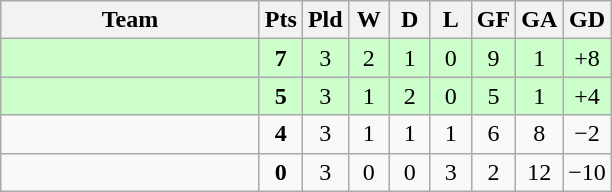<table class="wikitable" style="text-align: center;">
<tr>
<th width=165>Team</th>
<th width=20>Pts</th>
<th width=20>Pld</th>
<th width=20>W</th>
<th width=20>D</th>
<th width=20>L</th>
<th width=20>GF</th>
<th width=20>GA</th>
<th width=20>GD</th>
</tr>
<tr bgcolor=#ccffcc>
<td style="text-align:left;"></td>
<td><strong>7</strong></td>
<td>3</td>
<td>2</td>
<td>1</td>
<td>0</td>
<td>9</td>
<td>1</td>
<td>+8</td>
</tr>
<tr bgcolor=#ccffcc>
<td style="text-align:left;"></td>
<td><strong>5</strong></td>
<td>3</td>
<td>1</td>
<td>2</td>
<td>0</td>
<td>5</td>
<td>1</td>
<td>+4</td>
</tr>
<tr>
<td style="text-align:left;"></td>
<td><strong>4</strong></td>
<td>3</td>
<td>1</td>
<td>1</td>
<td>1</td>
<td>6</td>
<td>8</td>
<td>−2</td>
</tr>
<tr>
<td style="text-align:left;"></td>
<td><strong>0</strong></td>
<td>3</td>
<td>0</td>
<td>0</td>
<td>3</td>
<td>2</td>
<td>12</td>
<td>−10</td>
</tr>
</table>
